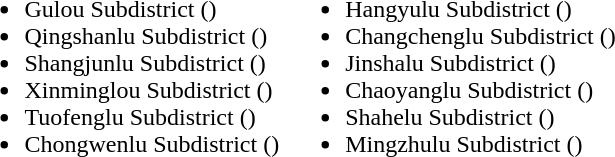<table>
<tr>
<td valign="top"><br><ul><li>Gulou Subdistrict ()</li><li>Qingshanlu Subdistrict ()</li><li>Shangjunlu Subdistrict ()</li><li>Xinminglou Subdistrict ()</li><li>Tuofenglu Subdistrict ()</li><li>Chongwenlu Subdistrict ()</li></ul></td>
<td valign="top"><br><ul><li>Hangyulu Subdistrict ()</li><li>Changchenglu Subdistrict ()</li><li>Jinshalu Subdistrict ()</li><li>Chaoyanglu Subdistrict ()</li><li>Shahelu Subdistrict ()</li><li>Mingzhulu Subdistrict ()</li></ul></td>
</tr>
</table>
